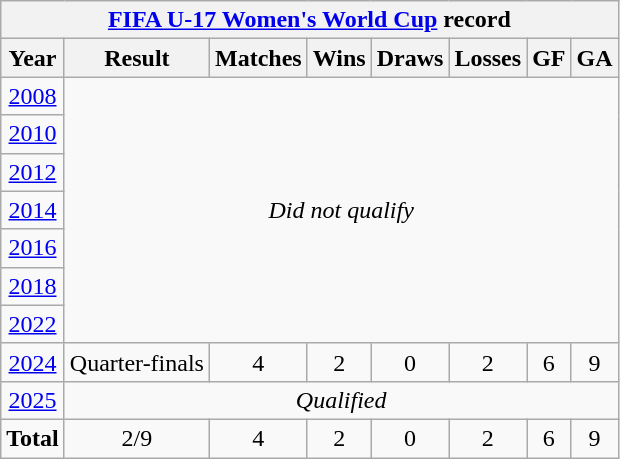<table class="wikitable" style="text-align: center;">
<tr>
<th colspan=8><a href='#'>FIFA U-17 Women's World Cup</a> record</th>
</tr>
<tr>
<th>Year</th>
<th>Result</th>
<th>Matches</th>
<th>Wins</th>
<th>Draws</th>
<th>Losses</th>
<th>GF</th>
<th>GA</th>
</tr>
<tr>
<td> <a href='#'>2008</a></td>
<td colspan=8 rowspan=7><em>Did not qualify</em></td>
</tr>
<tr>
<td> <a href='#'>2010</a></td>
</tr>
<tr>
<td> <a href='#'>2012</a></td>
</tr>
<tr>
<td> <a href='#'>2014</a></td>
</tr>
<tr>
<td> <a href='#'>2016</a></td>
</tr>
<tr>
<td> <a href='#'>2018</a></td>
</tr>
<tr>
<td> <a href='#'>2022</a></td>
</tr>
<tr>
<td> <a href='#'>2024</a></td>
<td>Quarter-finals</td>
<td>4</td>
<td>2</td>
<td>0</td>
<td>2</td>
<td>6</td>
<td>9</td>
</tr>
<tr>
<td> <a href='#'>2025</a></td>
<td colspan=8><em>Qualified</em></td>
</tr>
<tr>
<td><strong>Total</strong></td>
<td>2/9</td>
<td>4</td>
<td>2</td>
<td>0</td>
<td>2</td>
<td>6</td>
<td>9</td>
</tr>
</table>
